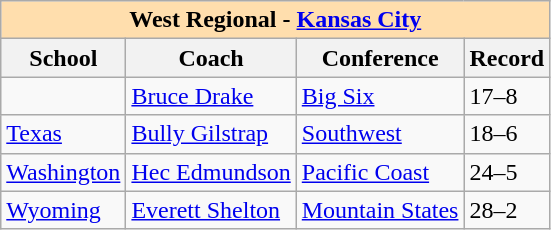<table class="wikitable">
<tr>
<th colspan="4" style="background:#ffdead;">West Regional - <a href='#'>Kansas City</a></th>
</tr>
<tr>
<th>School</th>
<th>Coach</th>
<th>Conference</th>
<th>Record</th>
</tr>
<tr>
<td></td>
<td><a href='#'>Bruce Drake</a></td>
<td><a href='#'>Big Six</a></td>
<td>17–8</td>
</tr>
<tr>
<td><a href='#'>Texas</a></td>
<td><a href='#'>Bully Gilstrap</a></td>
<td><a href='#'>Southwest</a></td>
<td>18–6</td>
</tr>
<tr>
<td><a href='#'>Washington</a></td>
<td><a href='#'>Hec Edmundson</a></td>
<td><a href='#'>Pacific Coast</a></td>
<td>24–5</td>
</tr>
<tr>
<td><a href='#'>Wyoming</a></td>
<td><a href='#'>Everett Shelton</a></td>
<td><a href='#'>Mountain States</a></td>
<td>28–2</td>
</tr>
</table>
